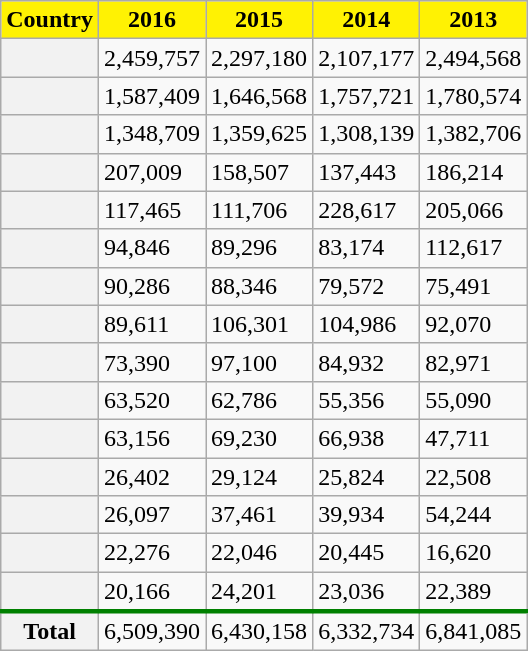<table class="wikitable sortable plainrowheaders">
<tr>
<th scope="col" style=background:#fff203>Country</th>
<th scope="col" style=background:#fff203>2016</th>
<th scope="col" style=background:#fff203>2015</th>
<th scope="col" style=background:#fff203>2014</th>
<th scope="col" style=background:#fff203>2013</th>
</tr>
<tr>
<th scope="row"></th>
<td>  2,459,757</td>
<td>  2,297,180</td>
<td>  2,107,177</td>
<td>  2,494,568</td>
</tr>
<tr>
<th scope="row"></th>
<td>  1,587,409</td>
<td>  1,646,568</td>
<td>  1,757,721</td>
<td>  1,780,574</td>
</tr>
<tr>
<th scope="row"></th>
<td>  1,348,709</td>
<td>  1,359,625</td>
<td>  1,308,139</td>
<td>  1,382,706</td>
</tr>
<tr>
<th scope="row"></th>
<td>  207,009</td>
<td>  158,507</td>
<td>  137,443</td>
<td>  186,214</td>
</tr>
<tr>
<th scope="row"></th>
<td>  117,465</td>
<td>  111,706</td>
<td>  228,617</td>
<td>  205,066</td>
</tr>
<tr>
<th scope="row"></th>
<td>  94,846</td>
<td>  89,296</td>
<td>  83,174</td>
<td>  112,617</td>
</tr>
<tr>
<th scope="row"></th>
<td>  90,286</td>
<td>  88,346</td>
<td>  79,572</td>
<td>  75,491</td>
</tr>
<tr>
<th scope="row"></th>
<td>  89,611</td>
<td>  106,301</td>
<td>  104,986</td>
<td>  92,070</td>
</tr>
<tr>
<th scope="row"></th>
<td>  73,390</td>
<td>  97,100</td>
<td>  84,932</td>
<td>  82,971</td>
</tr>
<tr>
<th scope="row"></th>
<td>  63,520</td>
<td>  62,786</td>
<td>  55,356</td>
<td>  55,090</td>
</tr>
<tr>
<th scope="row"></th>
<td>  63,156</td>
<td>  69,230</td>
<td>  66,938</td>
<td>  47,711</td>
</tr>
<tr>
<th scope="row"></th>
<td>  26,402</td>
<td>  29,124</td>
<td>  25,824</td>
<td>  22,508</td>
</tr>
<tr>
<th scope="row"></th>
<td>  26,097</td>
<td>  37,461</td>
<td>  39,934</td>
<td>  54,244</td>
</tr>
<tr>
<th scope="row"></th>
<td>  22,276</td>
<td>  22,046</td>
<td>  20,445</td>
<td>  16,620</td>
</tr>
<tr>
<th scope="row"></th>
<td>  20,166</td>
<td>  24,201</td>
<td>  23,036</td>
<td>  22,389</td>
</tr>
<tr style="border-top:3px solid green;">
<th scope="row">Total</th>
<td>  6,509,390</td>
<td>  6,430,158</td>
<td>  6,332,734</td>
<td>  6,841,085</td>
</tr>
</table>
